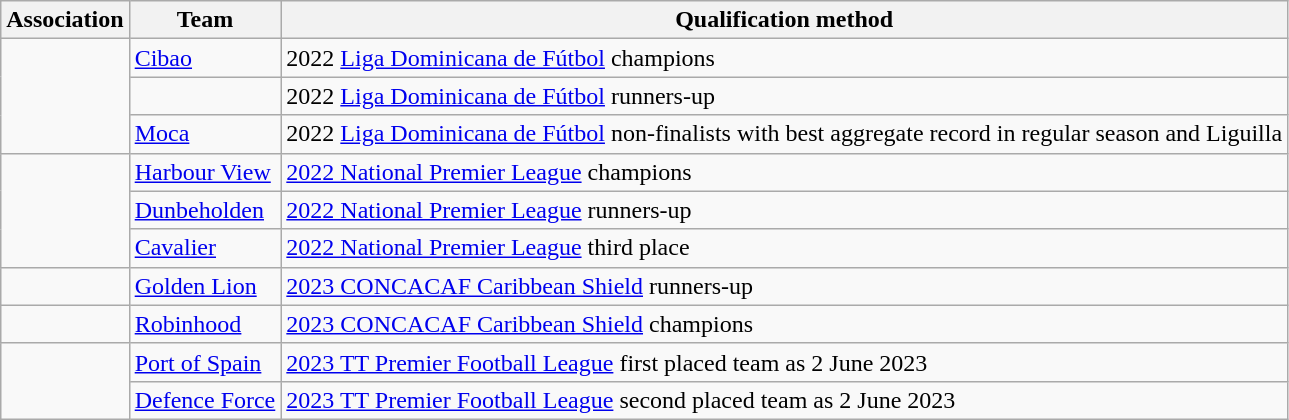<table class="wikitable">
<tr>
<th>Association</th>
<th>Team</th>
<th>Qualification method</th>
</tr>
<tr>
<td rowspan=3><br></td>
<td><a href='#'>Cibao</a></td>
<td>2022 <a href='#'>Liga Dominicana de Fútbol</a> champions</td>
</tr>
<tr>
<td></td>
<td>2022 <a href='#'>Liga Dominicana de Fútbol</a> runners-up</td>
</tr>
<tr>
<td><a href='#'>Moca</a></td>
<td>2022 <a href='#'>Liga Dominicana de Fútbol</a> non-finalists with best aggregate record in regular season and Liguilla</td>
</tr>
<tr>
<td rowspan=3><br></td>
<td><a href='#'>Harbour View</a></td>
<td><a href='#'>2022 National Premier League</a> champions</td>
</tr>
<tr>
<td><a href='#'>Dunbeholden</a></td>
<td><a href='#'>2022 National Premier League</a> runners-up</td>
</tr>
<tr>
<td><a href='#'>Cavalier</a></td>
<td><a href='#'>2022 National Premier League</a> third place</td>
</tr>
<tr>
<td><br></td>
<td><a href='#'>Golden Lion</a></td>
<td><a href='#'>2023 CONCACAF Caribbean Shield</a> runners-up</td>
</tr>
<tr>
<td><br></td>
<td><a href='#'>Robinhood</a></td>
<td><a href='#'>2023 CONCACAF Caribbean Shield</a> champions</td>
</tr>
<tr>
<td rowspan=2><br></td>
<td><a href='#'>Port of Spain</a></td>
<td><a href='#'>2023 TT Premier Football League</a> first placed team as 2 June 2023 </td>
</tr>
<tr>
<td><a href='#'>Defence Force</a></td>
<td><a href='#'>2023 TT Premier Football League</a> second placed team as 2 June 2023 </td>
</tr>
</table>
